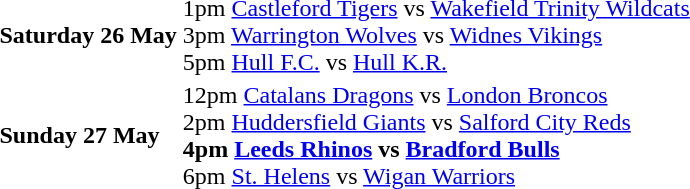<table>
<tr>
<td><strong>Saturday 26 May</strong></td>
<td>1pm <a href='#'>Castleford Tigers</a> vs <a href='#'>Wakefield Trinity Wildcats</a><br>3pm <a href='#'>Warrington Wolves</a> vs <a href='#'>Widnes Vikings</a><br>5pm <a href='#'>Hull F.C.</a> vs <a href='#'>Hull K.R.</a></td>
</tr>
<tr>
<td><strong>Sunday 27 May</strong></td>
<td>12pm <a href='#'>Catalans Dragons</a> vs <a href='#'>London Broncos</a><br>2pm <a href='#'>Huddersfield Giants</a> vs <a href='#'>Salford City Reds</a><br><strong>4pm</strong> <strong><a href='#'>Leeds Rhinos</a></strong> <strong>vs</strong> <strong><a href='#'>Bradford Bulls</a></strong><br>6pm <a href='#'>St. Helens</a> vs <a href='#'>Wigan Warriors</a></td>
</tr>
</table>
